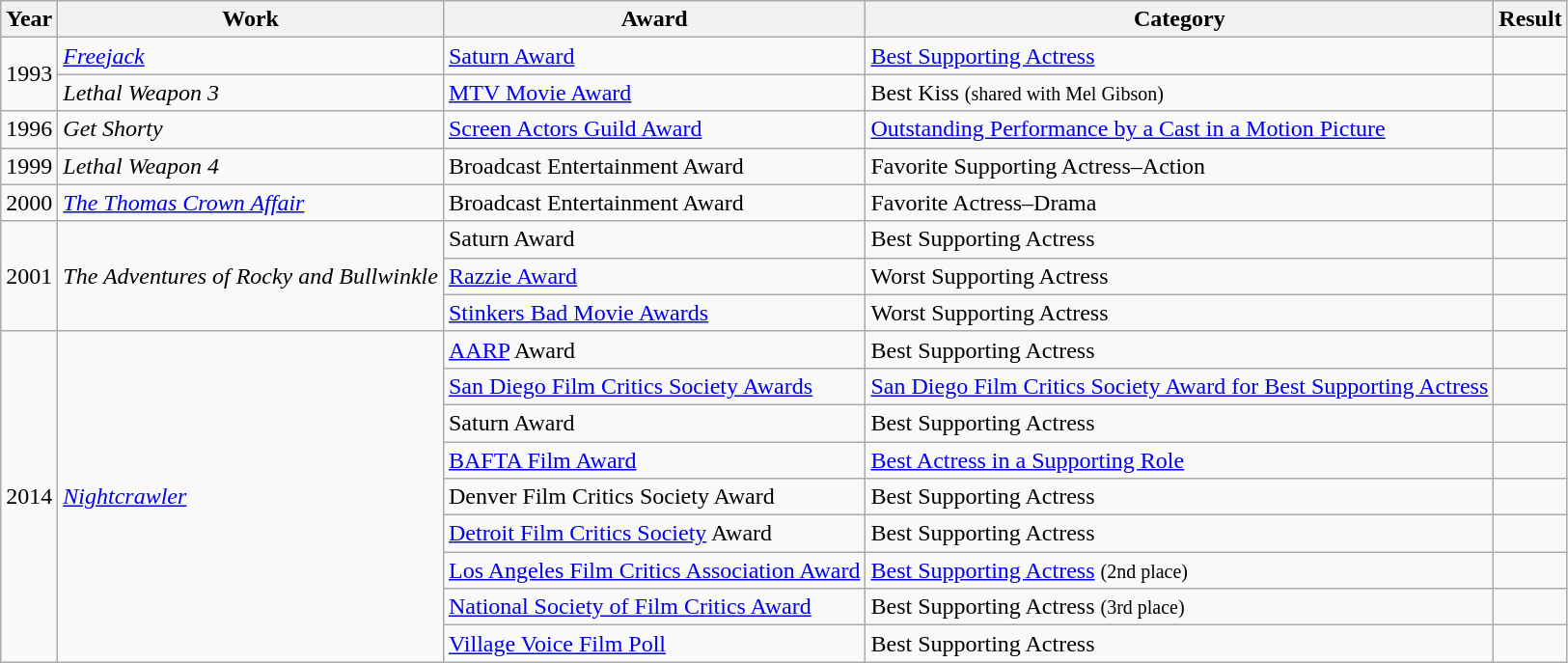<table class="wikitable sortable">
<tr>
<th>Year</th>
<th>Work</th>
<th>Award</th>
<th>Category</th>
<th class="unsortable">Result</th>
</tr>
<tr>
<td rowspan="2">1993</td>
<td><em><a href='#'>Freejack</a></em></td>
<td><a href='#'>Saturn Award</a></td>
<td><a href='#'>Best Supporting Actress</a></td>
<td></td>
</tr>
<tr>
<td><em>Lethal Weapon 3</em></td>
<td><a href='#'>MTV Movie Award</a></td>
<td>Best Kiss <small>(shared with Mel Gibson)</small></td>
<td></td>
</tr>
<tr>
<td>1996</td>
<td><em>Get Shorty</em></td>
<td><a href='#'>Screen Actors Guild Award</a></td>
<td><a href='#'>Outstanding Performance by a Cast in a Motion Picture</a></td>
<td></td>
</tr>
<tr>
<td>1999</td>
<td><em>Lethal Weapon 4</em></td>
<td>Broadcast Entertainment Award</td>
<td>Favorite Supporting Actress–Action</td>
<td></td>
</tr>
<tr>
<td>2000</td>
<td><em><a href='#'>The Thomas Crown Affair</a></em></td>
<td>Broadcast Entertainment Award</td>
<td>Favorite Actress–Drama</td>
<td></td>
</tr>
<tr>
<td rowspan="3">2001</td>
<td rowspan="3"><em>The Adventures of Rocky and Bullwinkle</em></td>
<td>Saturn Award</td>
<td>Best Supporting Actress</td>
<td></td>
</tr>
<tr>
<td><a href='#'>Razzie Award</a></td>
<td>Worst Supporting Actress</td>
<td></td>
</tr>
<tr>
<td><a href='#'>Stinkers Bad Movie Awards</a></td>
<td>Worst Supporting Actress</td>
<td></td>
</tr>
<tr>
<td rowspan="9">2014</td>
<td rowspan="9"><em><a href='#'>Nightcrawler</a></em></td>
<td><a href='#'>AARP</a> Award</td>
<td>Best Supporting Actress</td>
<td></td>
</tr>
<tr>
<td><a href='#'>San Diego Film Critics Society Awards</a></td>
<td><a href='#'>San Diego Film Critics Society Award for Best Supporting Actress</a></td>
<td></td>
</tr>
<tr>
<td>Saturn Award</td>
<td>Best Supporting Actress</td>
<td></td>
</tr>
<tr>
<td><a href='#'>BAFTA Film Award</a></td>
<td><a href='#'>Best Actress in a Supporting Role</a></td>
<td></td>
</tr>
<tr>
<td>Denver Film Critics Society Award</td>
<td>Best Supporting Actress</td>
<td></td>
</tr>
<tr>
<td><a href='#'>Detroit Film Critics Society</a> Award</td>
<td>Best Supporting Actress</td>
<td></td>
</tr>
<tr>
<td><a href='#'>Los Angeles Film Critics Association Award</a></td>
<td><a href='#'>Best Supporting Actress</a> <small>(2nd place)</small><br></td>
<td></td>
</tr>
<tr>
<td><a href='#'>National Society of Film Critics Award</a></td>
<td>Best Supporting Actress <small>(3rd place)</small><br></td>
<td></td>
</tr>
<tr>
<td><a href='#'>Village Voice Film Poll</a></td>
<td>Best Supporting Actress</td>
<td></td>
</tr>
</table>
